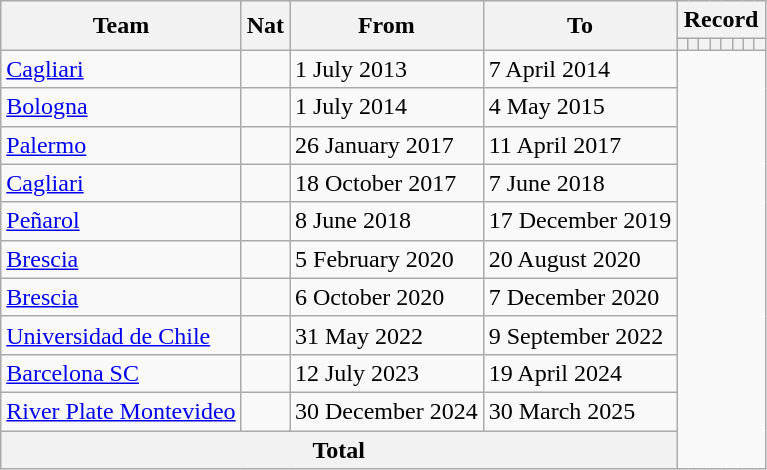<table class=wikitable style="text-align: center">
<tr>
<th rowspan="2">Team</th>
<th rowspan="2">Nat</th>
<th rowspan="2">From</th>
<th rowspan="2">To</th>
<th colspan="8">Record</th>
</tr>
<tr>
<th></th>
<th></th>
<th></th>
<th></th>
<th></th>
<th></th>
<th></th>
<th></th>
</tr>
<tr>
<td align=left><a href='#'>Cagliari</a></td>
<td></td>
<td align=left>1 July 2013</td>
<td align=left>7 April 2014<br></td>
</tr>
<tr>
<td align=left><a href='#'>Bologna</a></td>
<td></td>
<td align=left>1 July 2014</td>
<td align=left>4 May 2015<br></td>
</tr>
<tr>
<td align=left><a href='#'>Palermo</a></td>
<td></td>
<td align=left>26 January 2017</td>
<td align=left>11 April 2017<br></td>
</tr>
<tr>
<td align=left><a href='#'>Cagliari</a></td>
<td></td>
<td align=left>18 October 2017</td>
<td align=left>7 June 2018<br></td>
</tr>
<tr>
<td align=left><a href='#'>Peñarol</a></td>
<td></td>
<td align=left>8 June 2018</td>
<td align=left>17 December 2019<br></td>
</tr>
<tr>
<td align=left><a href='#'>Brescia</a></td>
<td></td>
<td align=left>5 February 2020</td>
<td align=left>20 August 2020<br></td>
</tr>
<tr>
<td align=left><a href='#'>Brescia</a></td>
<td></td>
<td align=left>6 October 2020</td>
<td align=left>7 December 2020<br></td>
</tr>
<tr>
<td align=left><a href='#'>Universidad de Chile</a></td>
<td></td>
<td align=left>31 May 2022</td>
<td align=left>9 September 2022<br></td>
</tr>
<tr>
<td align=left><a href='#'>Barcelona SC</a></td>
<td></td>
<td align=left>12 July 2023</td>
<td align=left>19 April 2024<br></td>
</tr>
<tr>
<td align=left><a href='#'>River Plate Montevideo</a></td>
<td></td>
<td align=left>30 December 2024</td>
<td align=left>30 March 2025<br></td>
</tr>
<tr>
<th colspan=4>Total<br></th>
</tr>
</table>
